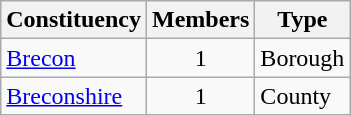<table class="wikitable sortable">
<tr>
<th>Constituency</th>
<th>Members</th>
<th>Type</th>
</tr>
<tr>
<td><a href='#'>Brecon</a></td>
<td align="center">1</td>
<td>Borough</td>
</tr>
<tr>
<td><a href='#'>Breconshire</a></td>
<td align="center">1</td>
<td>County</td>
</tr>
</table>
